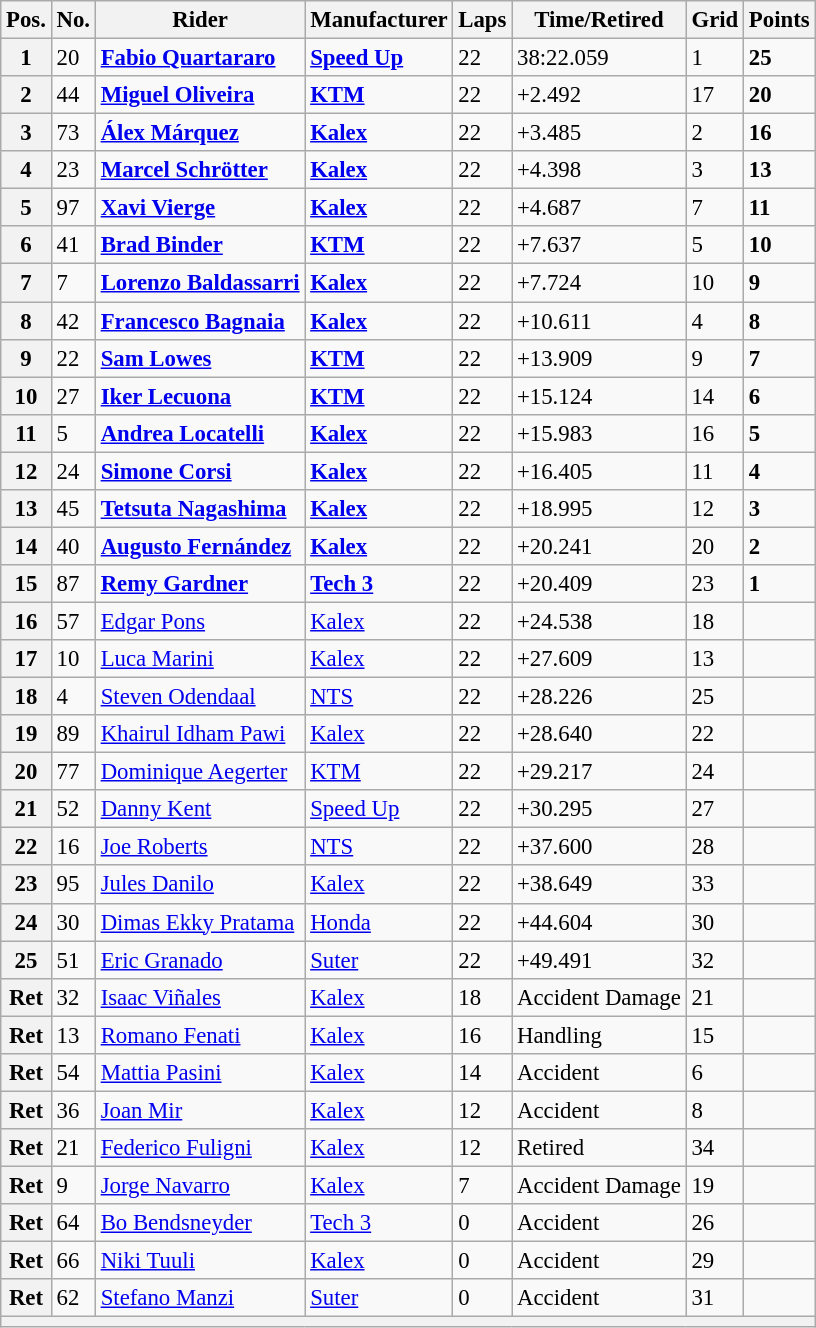<table class="wikitable" style="font-size: 95%;">
<tr>
<th>Pos.</th>
<th>No.</th>
<th>Rider</th>
<th>Manufacturer</th>
<th>Laps</th>
<th>Time/Retired</th>
<th>Grid</th>
<th>Points</th>
</tr>
<tr>
<th>1</th>
<td>20</td>
<td> <strong><a href='#'>Fabio Quartararo</a></strong></td>
<td><strong><a href='#'>Speed Up</a></strong></td>
<td>22</td>
<td>38:22.059</td>
<td>1</td>
<td><strong>25</strong></td>
</tr>
<tr>
<th>2</th>
<td>44</td>
<td> <strong><a href='#'>Miguel Oliveira</a></strong></td>
<td><strong><a href='#'>KTM</a></strong></td>
<td>22</td>
<td>+2.492</td>
<td>17</td>
<td><strong>20</strong></td>
</tr>
<tr>
<th>3</th>
<td>73</td>
<td> <strong><a href='#'>Álex Márquez</a></strong></td>
<td><strong><a href='#'>Kalex</a></strong></td>
<td>22</td>
<td>+3.485</td>
<td>2</td>
<td><strong>16</strong></td>
</tr>
<tr>
<th>4</th>
<td>23</td>
<td> <strong><a href='#'>Marcel Schrötter</a></strong></td>
<td><strong><a href='#'>Kalex</a></strong></td>
<td>22</td>
<td>+4.398</td>
<td>3</td>
<td><strong>13</strong></td>
</tr>
<tr>
<th>5</th>
<td>97</td>
<td> <strong><a href='#'>Xavi Vierge</a></strong></td>
<td><strong><a href='#'>Kalex</a></strong></td>
<td>22</td>
<td>+4.687</td>
<td>7</td>
<td><strong>11</strong></td>
</tr>
<tr>
<th>6</th>
<td>41</td>
<td> <strong><a href='#'>Brad Binder</a></strong></td>
<td><strong><a href='#'>KTM</a></strong></td>
<td>22</td>
<td>+7.637</td>
<td>5</td>
<td><strong>10</strong></td>
</tr>
<tr>
<th>7</th>
<td>7</td>
<td> <strong><a href='#'>Lorenzo Baldassarri</a></strong></td>
<td><strong><a href='#'>Kalex</a></strong></td>
<td>22</td>
<td>+7.724</td>
<td>10</td>
<td><strong>9</strong></td>
</tr>
<tr>
<th>8</th>
<td>42</td>
<td> <strong><a href='#'>Francesco Bagnaia</a></strong></td>
<td><strong><a href='#'>Kalex</a></strong></td>
<td>22</td>
<td>+10.611</td>
<td>4</td>
<td><strong>8</strong></td>
</tr>
<tr>
<th>9</th>
<td>22</td>
<td> <strong><a href='#'>Sam Lowes</a></strong></td>
<td><strong><a href='#'>KTM</a></strong></td>
<td>22</td>
<td>+13.909</td>
<td>9</td>
<td><strong>7</strong></td>
</tr>
<tr>
<th>10</th>
<td>27</td>
<td> <strong><a href='#'>Iker Lecuona</a></strong></td>
<td><strong><a href='#'>KTM</a></strong></td>
<td>22</td>
<td>+15.124</td>
<td>14</td>
<td><strong>6</strong></td>
</tr>
<tr>
<th>11</th>
<td>5</td>
<td> <strong><a href='#'>Andrea Locatelli</a></strong></td>
<td><strong><a href='#'>Kalex</a></strong></td>
<td>22</td>
<td>+15.983</td>
<td>16</td>
<td><strong>5</strong></td>
</tr>
<tr>
<th>12</th>
<td>24</td>
<td> <strong><a href='#'>Simone Corsi</a></strong></td>
<td><strong><a href='#'>Kalex</a></strong></td>
<td>22</td>
<td>+16.405</td>
<td>11</td>
<td><strong>4</strong></td>
</tr>
<tr>
<th>13</th>
<td>45</td>
<td> <strong><a href='#'>Tetsuta Nagashima</a></strong></td>
<td><strong><a href='#'>Kalex</a></strong></td>
<td>22</td>
<td>+18.995</td>
<td>12</td>
<td><strong>3</strong></td>
</tr>
<tr>
<th>14</th>
<td>40</td>
<td> <strong><a href='#'>Augusto Fernández</a></strong></td>
<td><strong><a href='#'>Kalex</a></strong></td>
<td>22</td>
<td>+20.241</td>
<td>20</td>
<td><strong>2</strong></td>
</tr>
<tr>
<th>15</th>
<td>87</td>
<td> <strong><a href='#'>Remy Gardner</a></strong></td>
<td><strong><a href='#'>Tech 3</a></strong></td>
<td>22</td>
<td>+20.409</td>
<td>23</td>
<td><strong>1</strong></td>
</tr>
<tr>
<th>16</th>
<td>57</td>
<td> <a href='#'>Edgar Pons</a></td>
<td><a href='#'>Kalex</a></td>
<td>22</td>
<td>+24.538</td>
<td>18</td>
<td></td>
</tr>
<tr>
<th>17</th>
<td>10</td>
<td> <a href='#'>Luca Marini</a></td>
<td><a href='#'>Kalex</a></td>
<td>22</td>
<td>+27.609</td>
<td>13</td>
<td></td>
</tr>
<tr>
<th>18</th>
<td>4</td>
<td> <a href='#'>Steven Odendaal</a></td>
<td><a href='#'>NTS</a></td>
<td>22</td>
<td>+28.226</td>
<td>25</td>
<td></td>
</tr>
<tr>
<th>19</th>
<td>89</td>
<td> <a href='#'>Khairul Idham Pawi</a></td>
<td><a href='#'>Kalex</a></td>
<td>22</td>
<td>+28.640</td>
<td>22</td>
<td></td>
</tr>
<tr>
<th>20</th>
<td>77</td>
<td> <a href='#'>Dominique Aegerter</a></td>
<td><a href='#'>KTM</a></td>
<td>22</td>
<td>+29.217</td>
<td>24</td>
<td></td>
</tr>
<tr>
<th>21</th>
<td>52</td>
<td> <a href='#'>Danny Kent</a></td>
<td><a href='#'>Speed Up</a></td>
<td>22</td>
<td>+30.295</td>
<td>27</td>
<td></td>
</tr>
<tr>
<th>22</th>
<td>16</td>
<td> <a href='#'>Joe Roberts</a></td>
<td><a href='#'>NTS</a></td>
<td>22</td>
<td>+37.600</td>
<td>28</td>
<td></td>
</tr>
<tr>
<th>23</th>
<td>95</td>
<td> <a href='#'>Jules Danilo</a></td>
<td><a href='#'>Kalex</a></td>
<td>22</td>
<td>+38.649</td>
<td>33</td>
<td></td>
</tr>
<tr>
<th>24</th>
<td>30</td>
<td> <a href='#'>Dimas Ekky Pratama</a></td>
<td><a href='#'>Honda</a></td>
<td>22</td>
<td>+44.604</td>
<td>30</td>
<td></td>
</tr>
<tr>
<th>25</th>
<td>51</td>
<td> <a href='#'>Eric Granado</a></td>
<td><a href='#'>Suter</a></td>
<td>22</td>
<td>+49.491</td>
<td>32</td>
<td></td>
</tr>
<tr>
<th>Ret</th>
<td>32</td>
<td> <a href='#'>Isaac Viñales</a></td>
<td><a href='#'>Kalex</a></td>
<td>18</td>
<td>Accident Damage</td>
<td>21</td>
<td></td>
</tr>
<tr>
<th>Ret</th>
<td>13</td>
<td> <a href='#'>Romano Fenati</a></td>
<td><a href='#'>Kalex</a></td>
<td>16</td>
<td>Handling</td>
<td>15</td>
<td></td>
</tr>
<tr>
<th>Ret</th>
<td>54</td>
<td> <a href='#'>Mattia Pasini</a></td>
<td><a href='#'>Kalex</a></td>
<td>14</td>
<td>Accident</td>
<td>6</td>
<td></td>
</tr>
<tr>
<th>Ret</th>
<td>36</td>
<td> <a href='#'>Joan Mir</a></td>
<td><a href='#'>Kalex</a></td>
<td>12</td>
<td>Accident</td>
<td>8</td>
<td></td>
</tr>
<tr>
<th>Ret</th>
<td>21</td>
<td> <a href='#'>Federico Fuligni</a></td>
<td><a href='#'>Kalex</a></td>
<td>12</td>
<td>Retired</td>
<td>34</td>
<td></td>
</tr>
<tr>
<th>Ret</th>
<td>9</td>
<td> <a href='#'>Jorge Navarro</a></td>
<td><a href='#'>Kalex</a></td>
<td>7</td>
<td>Accident Damage</td>
<td>19</td>
<td></td>
</tr>
<tr>
<th>Ret</th>
<td>64</td>
<td> <a href='#'>Bo Bendsneyder</a></td>
<td><a href='#'>Tech 3</a></td>
<td>0</td>
<td>Accident</td>
<td>26</td>
<td></td>
</tr>
<tr>
<th>Ret</th>
<td>66</td>
<td> <a href='#'>Niki Tuuli</a></td>
<td><a href='#'>Kalex</a></td>
<td>0</td>
<td>Accident</td>
<td>29</td>
<td></td>
</tr>
<tr>
<th>Ret</th>
<td>62</td>
<td> <a href='#'>Stefano Manzi</a></td>
<td><a href='#'>Suter</a></td>
<td>0</td>
<td>Accident</td>
<td>31</td>
<td></td>
</tr>
<tr>
<th colspan=8></th>
</tr>
</table>
